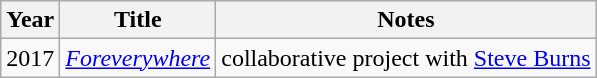<table class="wikitable">
<tr>
<th>Year</th>
<th>Title</th>
<th>Notes</th>
</tr>
<tr>
<td>2017</td>
<td><em><a href='#'>Foreverywhere</a></em></td>
<td>collaborative project with <a href='#'>Steve Burns</a></td>
</tr>
</table>
